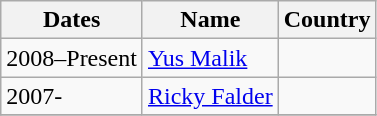<table class="wikitable">
<tr>
<th>Dates</th>
<th>Name</th>
<th>Country</th>
</tr>
<tr>
<td>2008–Present</td>
<td><a href='#'>Yus Malik</a></td>
<td></td>
</tr>
<tr>
<td>2007-</td>
<td><a href='#'>Ricky Falder</a></td>
<td></td>
</tr>
<tr>
</tr>
</table>
